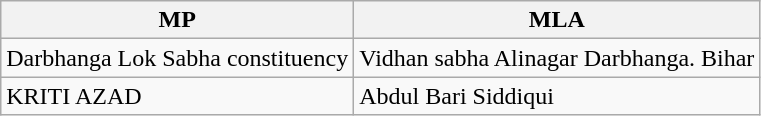<table class="wikitable">
<tr>
<th>MP</th>
<th>MLA</th>
</tr>
<tr>
<td>Darbhanga Lok Sabha constituency</td>
<td>Vidhan sabha Alinagar Darbhanga. Bihar</td>
</tr>
<tr>
<td>KRITI AZAD</td>
<td>Abdul Bari Siddiqui</td>
</tr>
</table>
